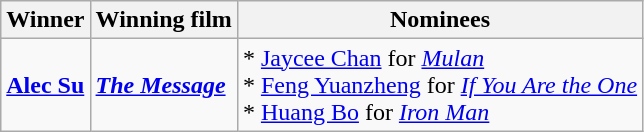<table class="wikitable">
<tr>
<th>Winner</th>
<th>Winning film</th>
<th>Nominees</th>
</tr>
<tr>
<td><strong><a href='#'>Alec Su</a></strong></td>
<td><strong><em><a href='#'>The Message</a></em></strong></td>
<td>* <a href='#'>Jaycee Chan</a> for <em><a href='#'>Mulan</a></em><br> * <a href='#'>Feng Yuanzheng</a> for <em><a href='#'>If You Are the One</a></em><br> * <a href='#'>Huang Bo</a> for <em><a href='#'>Iron Man</a></em></td>
</tr>
</table>
